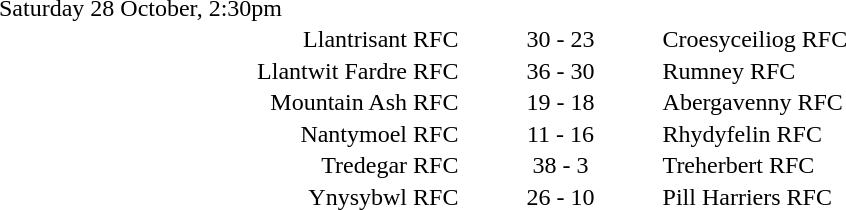<table style="width:70%;" cellspacing="1">
<tr>
<th width=35%></th>
<th width=15%></th>
<th></th>
</tr>
<tr>
<td>Saturday 28 October, 2:30pm</td>
</tr>
<tr>
<td align=right>Llantrisant RFC</td>
<td align=center>30 - 23</td>
<td>Croesyceiliog RFC</td>
</tr>
<tr>
<td align=right>Llantwit Fardre RFC</td>
<td align=center>36 - 30</td>
<td>Rumney RFC</td>
</tr>
<tr>
<td align=right>Mountain Ash RFC</td>
<td align=center>19 - 18</td>
<td>Abergavenny RFC</td>
</tr>
<tr>
<td align=right>Nantymoel RFC</td>
<td align=center>11 - 16</td>
<td>Rhydyfelin RFC</td>
</tr>
<tr>
<td align=right>Tredegar RFC</td>
<td align=center>38 - 3</td>
<td>Treherbert RFC</td>
</tr>
<tr>
<td align=right>Ynysybwl RFC</td>
<td align=center>26 - 10</td>
<td>Pill Harriers RFC</td>
</tr>
</table>
